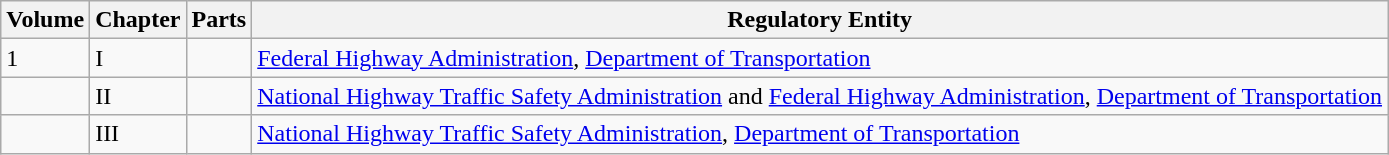<table class="wikitable">
<tr>
<th>Volume</th>
<th>Chapter</th>
<th>Parts</th>
<th>Regulatory Entity</th>
</tr>
<tr>
<td>1</td>
<td>I</td>
<td></td>
<td><a href='#'>Federal Highway Administration</a>, <a href='#'>Department of Transportation</a></td>
</tr>
<tr>
<td></td>
<td>II</td>
<td></td>
<td><a href='#'>National Highway Traffic Safety Administration</a> and <a href='#'>Federal Highway Administration</a>, <a href='#'>Department of Transportation</a></td>
</tr>
<tr>
<td></td>
<td>III</td>
<td></td>
<td><a href='#'>National Highway Traffic Safety Administration</a>, <a href='#'>Department of Transportation</a></td>
</tr>
</table>
